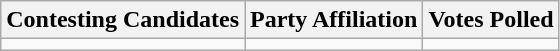<table class="wikitable sortable">
<tr>
<th>Contesting Candidates</th>
<th>Party Affiliation</th>
<th>Votes Polled</th>
</tr>
<tr>
<td></td>
<td></td>
<td></td>
</tr>
</table>
